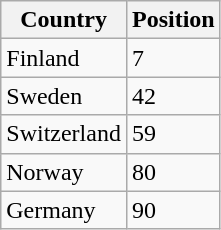<table class="wikitable">
<tr>
<th>Country</th>
<th>Position</th>
</tr>
<tr style="text-align:left; vertical-align:top;">
<td>Finland</td>
<td>7</td>
</tr>
<tr>
<td>Sweden</td>
<td>42</td>
</tr>
<tr>
<td>Switzerland</td>
<td>59</td>
</tr>
<tr>
<td>Norway</td>
<td>80</td>
</tr>
<tr>
<td>Germany</td>
<td>90</td>
</tr>
</table>
